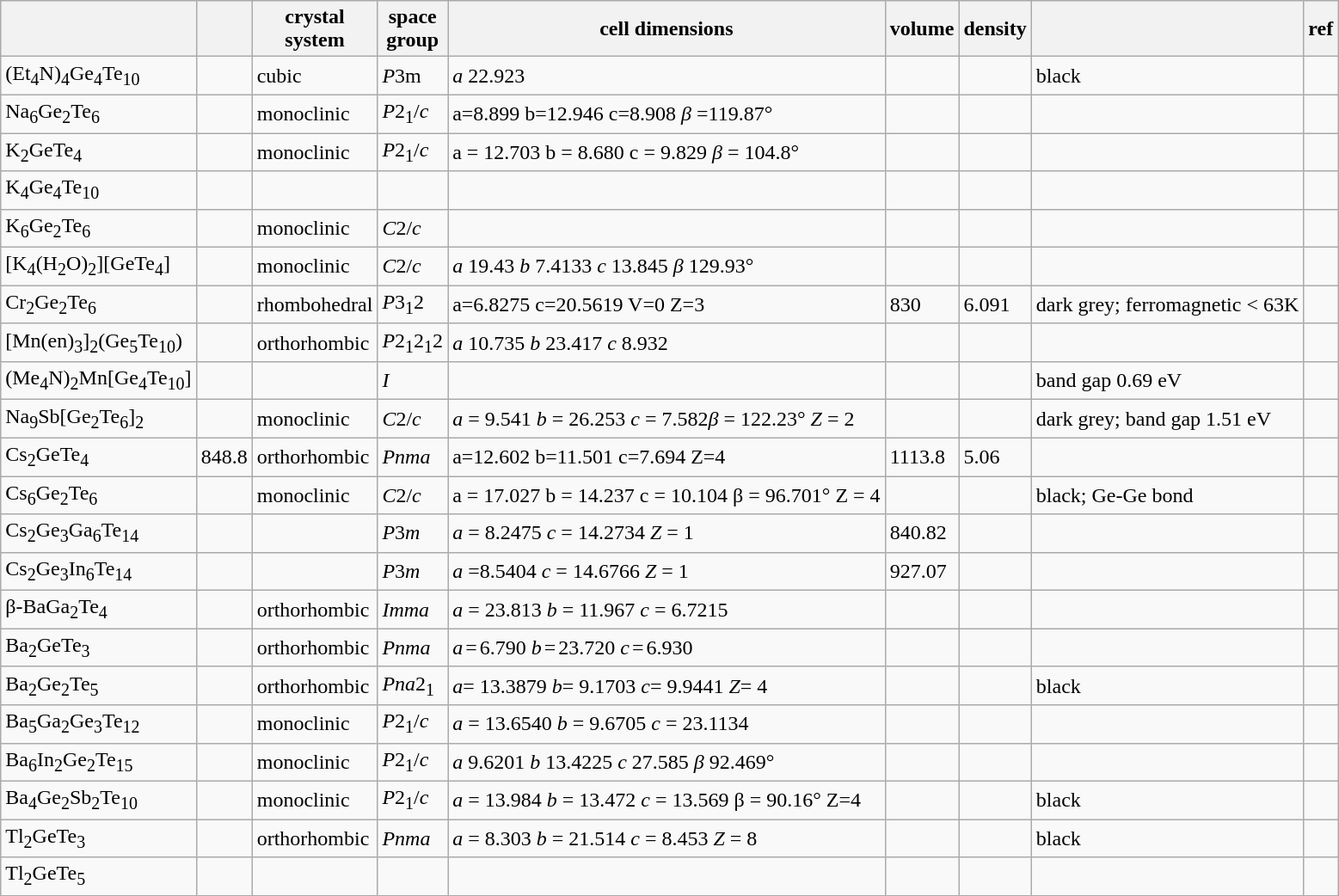<table class="wikitable">
<tr>
<th></th>
<th></th>
<th>crystal<br>system</th>
<th>space<br>group</th>
<th>cell dimensions</th>
<th>volume</th>
<th>density</th>
<th></th>
<th>ref</th>
</tr>
<tr>
<td>(Et<sub>4</sub>N)<sub>4</sub>Ge<sub>4</sub>Te<sub>10</sub></td>
<td></td>
<td>cubic</td>
<td><em>P</em>3m</td>
<td><em>a</em> 22.923</td>
<td></td>
<td></td>
<td>black</td>
<td></td>
</tr>
<tr>
<td>Na<sub>6</sub>Ge<sub>2</sub>Te<sub>6</sub></td>
<td></td>
<td>monoclinic</td>
<td><em>P</em>2<sub>1</sub>/<em>c</em></td>
<td>a=8.899 b=12.946 c=8.908 <em>β</em> =119.87°</td>
<td></td>
<td></td>
<td></td>
<td></td>
</tr>
<tr>
<td>K<sub>2</sub>GeTe<sub>4</sub></td>
<td></td>
<td>monoclinic</td>
<td><em>P</em>2<sub>1</sub>/<em>c</em></td>
<td>a = 12.703 b = 8.680 c = 9.829 <em>β</em> = 104.8°</td>
<td></td>
<td></td>
<td></td>
<td></td>
</tr>
<tr>
<td>K<sub>4</sub>Ge<sub>4</sub>Te<sub>10</sub></td>
<td></td>
<td></td>
<td></td>
<td></td>
<td></td>
<td></td>
<td></td>
<td></td>
</tr>
<tr>
<td>K<sub>6</sub>Ge<sub>2</sub>Te<sub>6</sub></td>
<td></td>
<td>monoclinic</td>
<td><em>C</em>2/<em>c</em></td>
<td></td>
<td></td>
<td></td>
<td></td>
<td></td>
</tr>
<tr>
<td>[K<sub>4</sub>(H<sub>2</sub>O)<sub>2</sub>][GeTe<sub>4</sub>]</td>
<td></td>
<td>monoclinic</td>
<td><em>C</em>2/<em>c</em></td>
<td><em>a</em> 19.43 <em>b</em> 7.4133 <em>c</em> 13.845 <em>β</em> 129.93°</td>
<td></td>
<td></td>
<td></td>
<td></td>
</tr>
<tr>
<td>Cr<sub>2</sub>Ge<sub>2</sub>Te<sub>6</sub></td>
<td></td>
<td>rhombohedral</td>
<td><em>P</em>3<sub>1</sub>2</td>
<td>a=6.8275 c=20.5619 V=0 Z=3</td>
<td>830</td>
<td>6.091</td>
<td>dark grey; ferromagnetic < 63K</td>
<td></td>
</tr>
<tr>
<td>[Mn(en)<sub>3</sub>]<sub>2</sub>(Ge<sub>5</sub>Te<sub>10</sub>)</td>
<td></td>
<td>orthorhombic</td>
<td><em>P</em>2<sub>1</sub>2<sub>1</sub>2</td>
<td><em>a</em> 10.735 <em>b</em> 23.417 <em>c</em> 8.932</td>
<td></td>
<td></td>
<td></td>
<td></td>
</tr>
<tr>
<td>(Me<sub>4</sub>N)<sub>2</sub>Mn[Ge<sub>4</sub>Te<sub>10</sub>]</td>
<td></td>
<td></td>
<td><em>I</em></td>
<td></td>
<td></td>
<td></td>
<td>band gap 0.69 eV</td>
<td></td>
</tr>
<tr>
<td>Na<sub>9</sub>Sb[Ge<sub>2</sub>Te<sub>6</sub>]<sub>2</sub></td>
<td></td>
<td>monoclinic</td>
<td><em>C</em>2/<em>c</em></td>
<td><em>a</em> = 9.541 <em>b</em> = 26.253 <em>c</em> = 7.582<em>β</em> = 122.23° <em>Z</em> = 2</td>
<td></td>
<td></td>
<td>dark grey; band gap 1.51 eV</td>
<td></td>
</tr>
<tr>
<td>Cs<sub>2</sub>GeTe<sub>4</sub></td>
<td>848.8</td>
<td>orthorhombic</td>
<td><em>Pnma</em></td>
<td>a=12.602 b=11.501 c=7.694 Z=4</td>
<td>1113.8</td>
<td>5.06</td>
<td></td>
<td></td>
</tr>
<tr>
<td>Cs<sub>6</sub>Ge<sub>2</sub>Te<sub>6</sub></td>
<td></td>
<td>monoclinic</td>
<td><em>C</em>2/<em>c</em></td>
<td>a = 17.027 b = 14.237 c = 10.104 β = 96.701° Z = 4</td>
<td></td>
<td></td>
<td>black; Ge-Ge bond</td>
<td></td>
</tr>
<tr>
<td>Cs<sub>2</sub>Ge<sub>3</sub>Ga<sub>6</sub>Te<sub>14</sub></td>
<td></td>
<td></td>
<td><em>P</em>3<em>m</em></td>
<td><em>a</em> = 8.2475 <em>c</em> = 14.2734 <em>Z</em> = 1</td>
<td>840.82</td>
<td></td>
<td></td>
<td></td>
</tr>
<tr>
<td>Cs<sub>2</sub>Ge<sub>3</sub>In<sub>6</sub>Te<sub>14</sub></td>
<td></td>
<td></td>
<td><em>P</em>3<em>m</em></td>
<td><em>a</em> =8.5404 <em>c</em> = 14.6766 <em>Z</em> = 1</td>
<td>927.07</td>
<td></td>
<td></td>
<td></td>
</tr>
<tr>
<td>β-BaGa<sub>2</sub>Te<sub>4</sub></td>
<td></td>
<td>orthorhombic</td>
<td><em>Imma</em></td>
<td><em>a</em> = 23.813 <em>b</em> = 11.967 <em>c</em> = 6.7215</td>
<td></td>
<td></td>
<td></td>
<td></td>
</tr>
<tr>
<td>Ba<sub>2</sub>GeTe<sub>3</sub></td>
<td></td>
<td>orthorhombic</td>
<td><em>Pnma</em></td>
<td><em>a</em> = 6.790 <em>b</em> = 23.720 <em>c</em> = 6.930</td>
<td></td>
<td></td>
<td></td>
<td></td>
</tr>
<tr>
<td>Ba<sub>2</sub>Ge<sub>2</sub>Te<sub>5</sub></td>
<td></td>
<td>orthorhombic</td>
<td><em>Pna</em>2<sub>1</sub></td>
<td><em>a</em>= 13.3879 <em>b</em>= 9.1703 <em>c</em>= 9.9441 <em>Z</em>= 4</td>
<td></td>
<td></td>
<td>black</td>
<td></td>
</tr>
<tr>
<td>Ba<sub>5</sub>Ga<sub>2</sub>Ge<sub>3</sub>Te<sub>12</sub></td>
<td></td>
<td>monoclinic</td>
<td><em>P</em>2<sub>1</sub>/<em>c</em></td>
<td><em>a</em> = 13.6540 <em>b</em> = 9.6705 <em>c</em> = 23.1134</td>
<td></td>
<td></td>
<td></td>
<td></td>
</tr>
<tr>
<td>Ba<sub>6</sub>In<sub>2</sub>Ge<sub>2</sub>Te<sub>15</sub></td>
<td></td>
<td>monoclinic</td>
<td><em>P</em>2<sub>1</sub>/<em>c</em></td>
<td><em>a</em> 9.6201 <em>b</em> 13.4225 <em>c</em> 27.585 <em>β</em> 92.469°</td>
<td></td>
<td></td>
<td></td>
<td></td>
</tr>
<tr>
<td>Ba<sub>4</sub>Ge<sub>2</sub>Sb<sub>2</sub>Te<sub>10</sub></td>
<td></td>
<td>monoclinic</td>
<td><em>P</em>2<sub>1</sub>/<em>c</em></td>
<td><em>a</em> = 13.984 <em>b</em> = 13.472 <em>c</em> = 13.569 β = 90.16° Z=4</td>
<td></td>
<td></td>
<td>black</td>
<td></td>
</tr>
<tr>
<td>Tl<sub>2</sub>GeTe<sub>3</sub></td>
<td></td>
<td>orthorhombic</td>
<td><em>Pnma</em></td>
<td><em>a</em> = 8.303 <em>b</em> = 21.514 <em>c</em> = 8.453 <em>Z</em> = 8</td>
<td></td>
<td></td>
<td>black</td>
<td></td>
</tr>
<tr>
<td>Tl<sub>2</sub>GeTe<sub>5</sub></td>
<td></td>
<td></td>
<td></td>
<td></td>
<td></td>
<td></td>
<td></td>
<td></td>
</tr>
</table>
